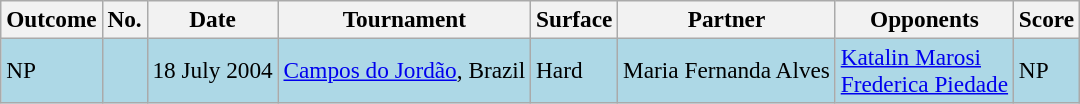<table class="sortable wikitable" style=font-size:97%>
<tr>
<th>Outcome</th>
<th>No.</th>
<th>Date</th>
<th>Tournament</th>
<th>Surface</th>
<th>Partner</th>
<th>Opponents</th>
<th>Score</th>
</tr>
<tr style="background:lightblue;">
<td>NP</td>
<td></td>
<td>18 July 2004</td>
<td><a href='#'>Campos do Jordão</a>, Brazil</td>
<td>Hard</td>
<td> Maria Fernanda Alves</td>
<td> <a href='#'>Katalin Marosi</a> <br>  <a href='#'>Frederica Piedade</a></td>
<td>NP</td>
</tr>
</table>
